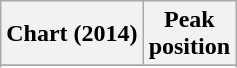<table class="wikitable plainrowheaders sortable" style="text-align:center;">
<tr>
<th>Chart (2014)</th>
<th>Peak<br>position</th>
</tr>
<tr>
</tr>
<tr>
</tr>
</table>
